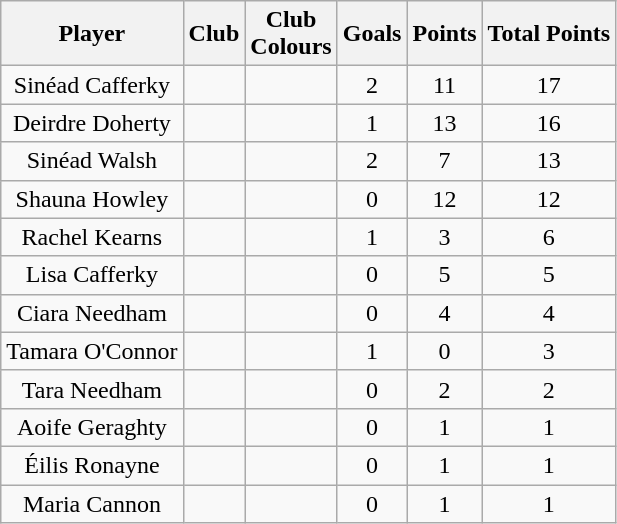<table class="wikitable mw-collapsible autocollapse sortable" style="font-size:16px; text-align:center">
<tr>
<th>Player</th>
<th>Club</th>
<th>Club<br>Colours</th>
<th>Goals</th>
<th>Points</th>
<th>Total Points</th>
</tr>
<tr>
<td>Sinéad Cafferky</td>
<td></td>
<td></td>
<td>2</td>
<td>11</td>
<td>17</td>
</tr>
<tr>
<td>Deirdre Doherty</td>
<td></td>
<td></td>
<td>1</td>
<td>13</td>
<td>16</td>
</tr>
<tr>
<td>Sinéad Walsh</td>
<td></td>
<td></td>
<td>2</td>
<td>7</td>
<td>13</td>
</tr>
<tr>
<td>Shauna Howley</td>
<td></td>
<td></td>
<td>0</td>
<td>12</td>
<td>12</td>
</tr>
<tr>
<td>Rachel Kearns</td>
<td></td>
<td></td>
<td>1</td>
<td>3</td>
<td>6</td>
</tr>
<tr>
<td>Lisa Cafferky</td>
<td></td>
<td></td>
<td>0</td>
<td>5</td>
<td>5</td>
</tr>
<tr>
<td>Ciara Needham</td>
<td></td>
<td></td>
<td>0</td>
<td>4</td>
<td>4</td>
</tr>
<tr>
<td>Tamara O'Connor</td>
<td></td>
<td></td>
<td>1</td>
<td>0</td>
<td>3</td>
</tr>
<tr>
<td>Tara Needham</td>
<td></td>
<td></td>
<td>0</td>
<td>2</td>
<td>2</td>
</tr>
<tr>
<td>Aoife Geraghty</td>
<td></td>
<td></td>
<td>0</td>
<td>1</td>
<td>1</td>
</tr>
<tr>
<td>Éilis Ronayne</td>
<td></td>
<td></td>
<td>0</td>
<td>1</td>
<td>1</td>
</tr>
<tr>
<td>Maria Cannon</td>
<td></td>
<td></td>
<td>0</td>
<td>1</td>
<td>1</td>
</tr>
</table>
